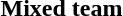<table>
<tr>
<th rowspan=2 style="text-align:left;">Mixed team<br></th>
<td rowspan=2></td>
<td rowspan=2></td>
<td></td>
</tr>
<tr>
<td></td>
</tr>
</table>
